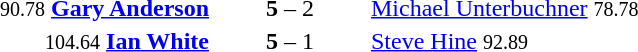<table style="text-align:center">
<tr>
<th width=223></th>
<th width=100></th>
<th width=223></th>
</tr>
<tr>
<td align=right><small>90.78</small> <strong><a href='#'>Gary Anderson</a></strong> </td>
<td><strong>5</strong> – 2</td>
<td align=left> <a href='#'>Michael Unterbuchner</a> <small>78.78</small></td>
</tr>
<tr>
<td align=right><small>104.64</small> <strong><a href='#'>Ian White</a></strong> </td>
<td><strong>5</strong> – 1</td>
<td align=left> <a href='#'>Steve Hine</a> <small>92.89</small></td>
</tr>
</table>
